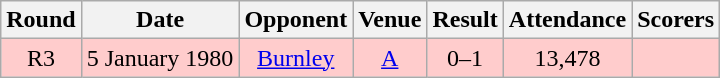<table class="wikitable" style="font-size:100%; text-align:center">
<tr>
<th>Round</th>
<th>Date</th>
<th>Opponent</th>
<th>Venue</th>
<th>Result</th>
<th>Attendance</th>
<th>Scorers</th>
</tr>
<tr style="background-color: #FFCCCC;">
<td>R3</td>
<td>5 January 1980</td>
<td><a href='#'>Burnley</a></td>
<td><a href='#'>A</a></td>
<td>0–1</td>
<td>13,478</td>
<td></td>
</tr>
</table>
